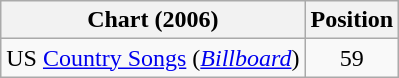<table class="wikitable sortable">
<tr>
<th scope="col">Chart (2006)</th>
<th scope="col">Position</th>
</tr>
<tr>
<td>US <a href='#'>Country Songs</a> (<em><a href='#'>Billboard</a></em>)</td>
<td align="center">59</td>
</tr>
</table>
